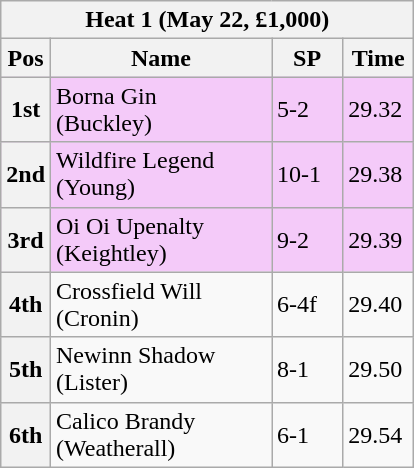<table class="wikitable">
<tr>
<th colspan="6">Heat 1 (May 22, £1,000)</th>
</tr>
<tr>
<th width=20>Pos</th>
<th width=140>Name</th>
<th width=40>SP</th>
<th width=40>Time</th>
</tr>
<tr style="background: #f4caf9;">
<th>1st</th>
<td>Borna Gin<br>(Buckley)</td>
<td>5-2</td>
<td>29.32</td>
</tr>
<tr style="background: #f4caf9;">
<th>2nd</th>
<td>Wildfire Legend<br>(Young)</td>
<td>10-1</td>
<td>29.38</td>
</tr>
<tr style="background: #f4caf9;">
<th>3rd</th>
<td>Oi Oi Upenalty<br>(Keightley)</td>
<td>9-2</td>
<td>29.39</td>
</tr>
<tr>
<th>4th</th>
<td>Crossfield Will<br>(Cronin)</td>
<td>6-4f</td>
<td>29.40</td>
</tr>
<tr>
<th>5th</th>
<td>Newinn Shadow<br>(Lister)</td>
<td>8-1</td>
<td>29.50</td>
</tr>
<tr>
<th>6th</th>
<td>Calico Brandy<br>(Weatherall)</td>
<td>6-1</td>
<td>29.54</td>
</tr>
</table>
